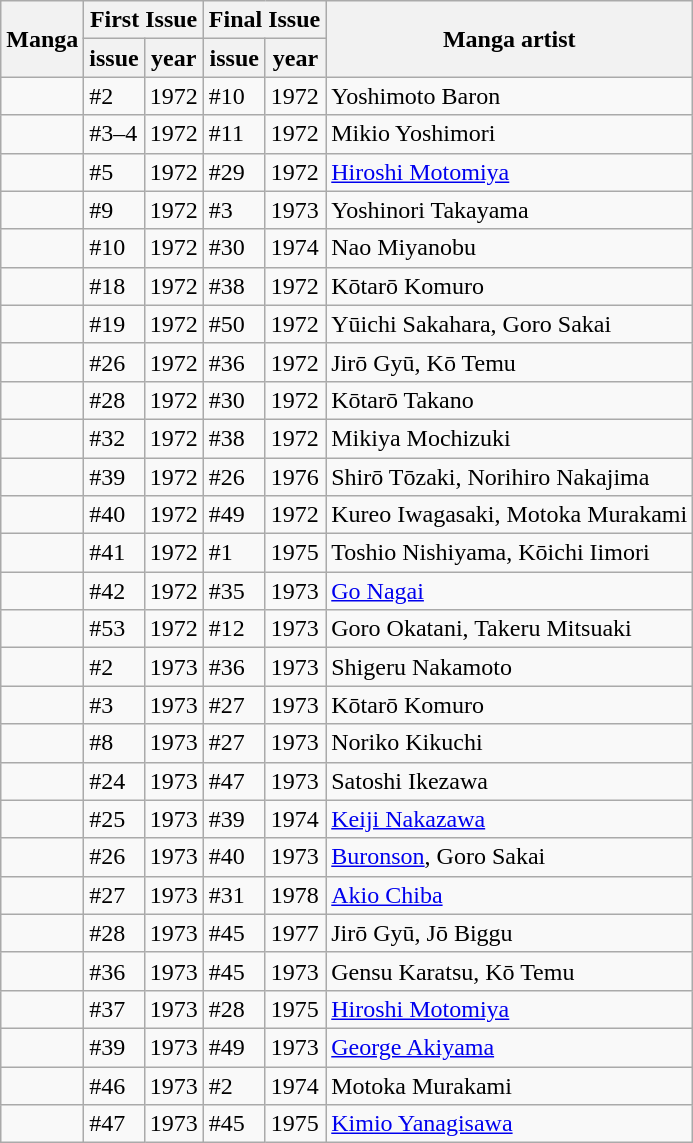<table class="wikitable sortable">
<tr>
<th rowspan="2" scope="col">Manga</th>
<th colspan="2" scope="col">First Issue</th>
<th colspan="2" scope="col">Final Issue</th>
<th rowspan="2" scope="col">Manga artist</th>
</tr>
<tr>
<th scope="col">issue</th>
<th scope="col">year</th>
<th scope="col">issue</th>
<th scope="col">year</th>
</tr>
<tr>
<td></td>
<td>#2</td>
<td>1972</td>
<td>#10</td>
<td>1972</td>
<td>Yoshimoto Baron</td>
</tr>
<tr>
<td></td>
<td>#3–4</td>
<td>1972</td>
<td>#11</td>
<td>1972</td>
<td>Mikio Yoshimori</td>
</tr>
<tr>
<td></td>
<td>#5</td>
<td>1972</td>
<td>#29</td>
<td>1972</td>
<td><a href='#'>Hiroshi Motomiya</a></td>
</tr>
<tr>
<td></td>
<td>#9</td>
<td>1972</td>
<td>#3</td>
<td>1973</td>
<td>Yoshinori Takayama</td>
</tr>
<tr>
<td></td>
<td>#10</td>
<td>1972</td>
<td>#30</td>
<td>1974</td>
<td>Nao Miyanobu</td>
</tr>
<tr>
<td></td>
<td>#18</td>
<td>1972</td>
<td>#38</td>
<td>1972</td>
<td>Kōtarō Komuro</td>
</tr>
<tr>
<td></td>
<td>#19</td>
<td>1972</td>
<td>#50</td>
<td>1972</td>
<td>Yūichi Sakahara, Goro Sakai</td>
</tr>
<tr>
<td></td>
<td>#26</td>
<td>1972</td>
<td>#36</td>
<td>1972</td>
<td>Jirō Gyū, Kō Temu</td>
</tr>
<tr>
<td></td>
<td>#28</td>
<td>1972</td>
<td>#30</td>
<td>1972</td>
<td>Kōtarō Takano</td>
</tr>
<tr>
<td></td>
<td>#32</td>
<td>1972</td>
<td>#38</td>
<td>1972</td>
<td>Mikiya Mochizuki</td>
</tr>
<tr>
<td></td>
<td>#39</td>
<td>1972</td>
<td>#26</td>
<td>1976</td>
<td>Shirō Tōzaki, Norihiro Nakajima</td>
</tr>
<tr>
<td></td>
<td>#40</td>
<td>1972</td>
<td>#49</td>
<td>1972</td>
<td>Kureo Iwagasaki, Motoka Murakami</td>
</tr>
<tr>
<td></td>
<td>#41</td>
<td>1972</td>
<td>#1</td>
<td>1975</td>
<td>Toshio Nishiyama, Kōichi Iimori</td>
</tr>
<tr>
<td></td>
<td>#42</td>
<td>1972</td>
<td>#35</td>
<td>1973</td>
<td><a href='#'>Go Nagai</a></td>
</tr>
<tr>
<td></td>
<td>#53</td>
<td>1972</td>
<td>#12</td>
<td>1973</td>
<td>Goro Okatani, Takeru Mitsuaki</td>
</tr>
<tr>
<td></td>
<td>#2</td>
<td>1973</td>
<td>#36</td>
<td>1973</td>
<td>Shigeru Nakamoto</td>
</tr>
<tr>
<td></td>
<td>#3</td>
<td>1973</td>
<td>#27</td>
<td>1973</td>
<td>Kōtarō Komuro</td>
</tr>
<tr>
<td></td>
<td>#8</td>
<td>1973</td>
<td>#27</td>
<td>1973</td>
<td>Noriko Kikuchi</td>
</tr>
<tr>
<td></td>
<td>#24</td>
<td>1973</td>
<td>#47</td>
<td>1973</td>
<td>Satoshi Ikezawa</td>
</tr>
<tr>
<td></td>
<td>#25</td>
<td>1973</td>
<td>#39</td>
<td>1974</td>
<td><a href='#'>Keiji Nakazawa</a></td>
</tr>
<tr>
<td></td>
<td>#26</td>
<td>1973</td>
<td>#40</td>
<td>1973</td>
<td><a href='#'>Buronson</a>, Goro Sakai</td>
</tr>
<tr>
<td></td>
<td>#27</td>
<td>1973</td>
<td>#31</td>
<td>1978</td>
<td><a href='#'>Akio Chiba</a></td>
</tr>
<tr>
<td></td>
<td>#28</td>
<td>1973</td>
<td>#45</td>
<td>1977</td>
<td>Jirō Gyū, Jō Biggu</td>
</tr>
<tr>
<td></td>
<td>#36</td>
<td>1973</td>
<td>#45</td>
<td>1973</td>
<td>Gensu Karatsu, Kō Temu</td>
</tr>
<tr>
<td></td>
<td>#37</td>
<td>1973</td>
<td>#28</td>
<td>1975</td>
<td><a href='#'>Hiroshi Motomiya</a></td>
</tr>
<tr>
<td></td>
<td>#39</td>
<td>1973</td>
<td>#49</td>
<td>1973</td>
<td><a href='#'>George Akiyama</a></td>
</tr>
<tr>
<td></td>
<td>#46</td>
<td>1973</td>
<td>#2</td>
<td>1974</td>
<td>Motoka Murakami</td>
</tr>
<tr>
<td></td>
<td>#47</td>
<td>1973</td>
<td>#45</td>
<td>1975</td>
<td><a href='#'>Kimio Yanagisawa</a></td>
</tr>
</table>
